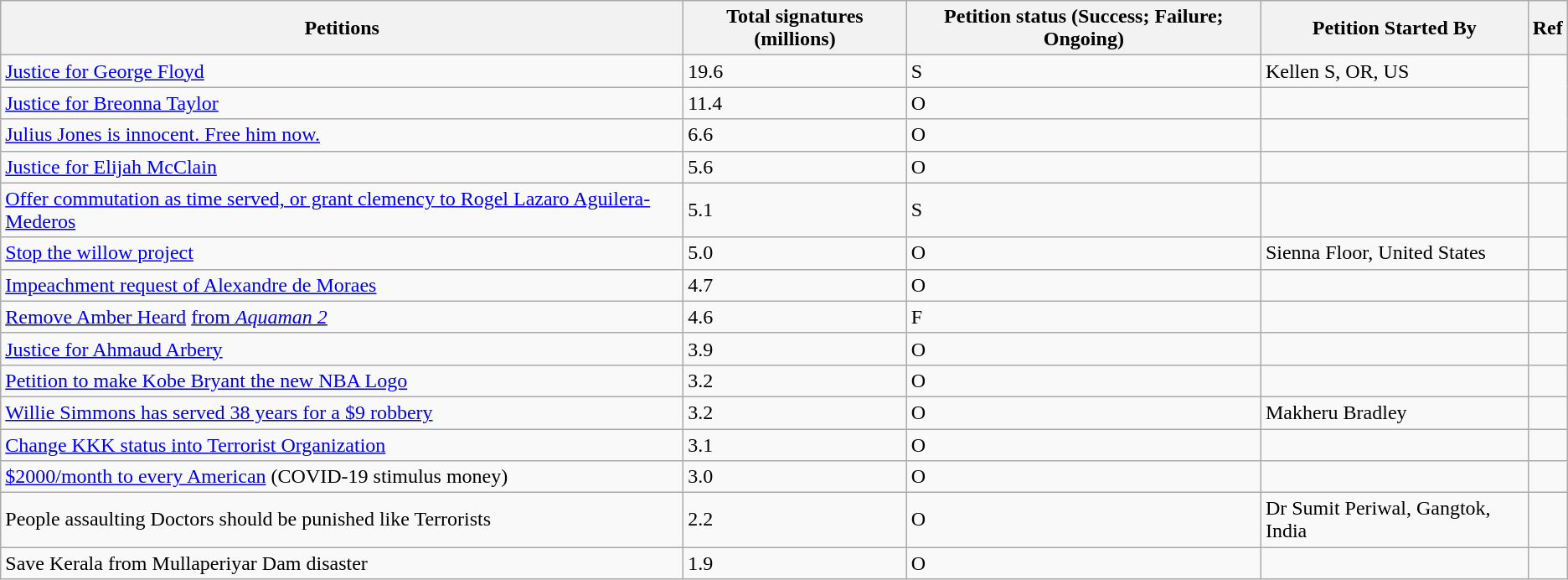<table class="wikitable">
<tr>
<th>Petitions</th>
<th>Total signatures (millions)</th>
<th>Petition status (Success; Failure; Ongoing)</th>
<th>Petition Started By</th>
<th>Ref</th>
</tr>
<tr>
<td><a href='#'>Justice for George Floyd</a></td>
<td>19.6</td>
<td>S</td>
<td>Kellen S, OR, US</td>
<td rowspan="3" scope="row"></td>
</tr>
<tr>
<td><a href='#'>Justice for Breonna Taylor</a></td>
<td>11.4</td>
<td>O</td>
<td></td>
</tr>
<tr>
<td><a href='#'>Julius Jones is innocent. Free him now.</a></td>
<td>6.6</td>
<td>O</td>
<td></td>
</tr>
<tr>
<td><a href='#'>Justice for Elijah McClain</a></td>
<td>5.6</td>
<td>O</td>
<td></td>
<td></td>
</tr>
<tr>
<td><a href='#'>Offer commutation as time served, or grant clemency to Rogel Lazaro Aguilera-Mederos</a></td>
<td>5.1</td>
<td>S</td>
<td></td>
<td></td>
</tr>
<tr>
<td><a href='#'>Stop the willow project</a></td>
<td>5.0</td>
<td>O</td>
<td>Sienna Floor, United States</td>
<td></td>
</tr>
<tr>
<td><a href='#'>Impeachment request of Alexandre de Moraes</a></td>
<td>4.7</td>
<td>O</td>
<td></td>
<td></td>
</tr>
<tr>
<td><a href='#'>Remove Amber Heard</a> <a href='#'>from <em>Aquaman 2</em></a></td>
<td>4.6</td>
<td>F</td>
<td></td>
<td></td>
</tr>
<tr>
<td><a href='#'>Justice for Ahmaud Arbery</a></td>
<td>3.9</td>
<td>O</td>
<td></td>
<td></td>
</tr>
<tr>
<td><a href='#'>Petition to make Kobe Bryant the new NBA Logo</a></td>
<td>3.2</td>
<td>O</td>
<td></td>
<td></td>
</tr>
<tr>
<td><a href='#'>Willie Simmons has served 38 years for a $9 robbery</a></td>
<td>3.2</td>
<td>O</td>
<td>Makheru Bradley</td>
<td></td>
</tr>
<tr>
<td><a href='#'>Change KKK status into Terrorist Organization</a></td>
<td>3.1</td>
<td>O</td>
<td></td>
<td></td>
</tr>
<tr>
<td><a href='#'>$2000/month to every American</a> (COVID-19 stimulus money)</td>
<td>3.0</td>
<td>O</td>
<td></td>
<td></td>
</tr>
<tr>
<td>People assaulting Doctors should be punished like Terrorists</td>
<td>2.2</td>
<td>O</td>
<td>Dr Sumit Periwal, Gangtok, India</td>
<td></td>
</tr>
<tr>
<td>Save Kerala from Mullaperiyar Dam disaster</td>
<td>1.9</td>
<td>O</td>
<td></td>
<td></td>
</tr>
</table>
